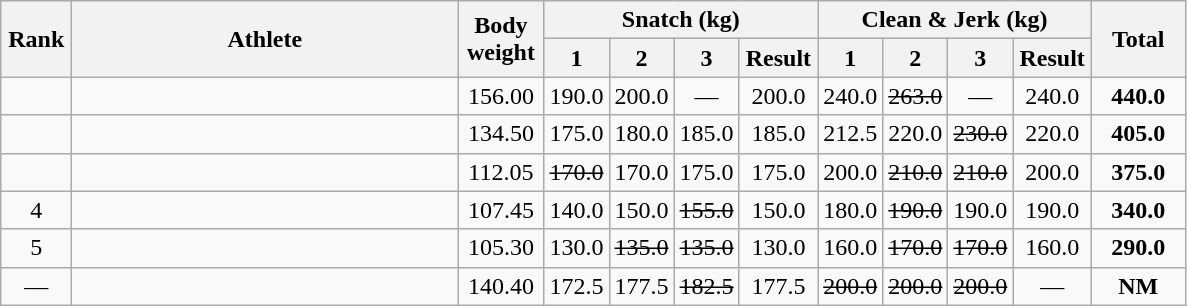<table class = "wikitable" style="text-align:center;">
<tr>
<th rowspan=2 width=40>Rank</th>
<th rowspan=2 width=250>Athlete</th>
<th rowspan=2 width=50>Body weight</th>
<th colspan=4>Snatch (kg)</th>
<th colspan=4>Clean & Jerk (kg)</th>
<th rowspan=2 width=55>Total</th>
</tr>
<tr>
<th width=35>1</th>
<th width=35>2</th>
<th width=35>3</th>
<th width=45>Result</th>
<th width=35>1</th>
<th width=35>2</th>
<th width=35>3</th>
<th width=45>Result</th>
</tr>
<tr>
<td></td>
<td align=left></td>
<td>156.00</td>
<td>190.0</td>
<td>200.0</td>
<td>—</td>
<td>200.0</td>
<td>240.0</td>
<td><s>263.0</s></td>
<td>—</td>
<td>240.0</td>
<td><strong>440.0</strong></td>
</tr>
<tr>
<td></td>
<td align=left></td>
<td>134.50</td>
<td>175.0</td>
<td>180.0</td>
<td>185.0</td>
<td>185.0</td>
<td>212.5</td>
<td>220.0</td>
<td><s>230.0</s></td>
<td>220.0</td>
<td><strong>405.0</strong></td>
</tr>
<tr>
<td></td>
<td align=left></td>
<td>112.05</td>
<td><s>170.0</s></td>
<td>170.0</td>
<td>175.0</td>
<td>175.0</td>
<td>200.0</td>
<td><s>210.0</s></td>
<td><s>210.0</s></td>
<td>200.0</td>
<td><strong>375.0</strong></td>
</tr>
<tr>
<td>4</td>
<td align=left></td>
<td>107.45</td>
<td>140.0</td>
<td>150.0</td>
<td><s>155.0</s></td>
<td>150.0</td>
<td>180.0</td>
<td><s>190.0</s></td>
<td>190.0</td>
<td>190.0</td>
<td><strong>340.0</strong></td>
</tr>
<tr>
<td>5</td>
<td align=left></td>
<td>105.30</td>
<td>130.0</td>
<td><s>135.0</s></td>
<td><s>135.0</s></td>
<td>130.0</td>
<td>160.0</td>
<td><s>170.0</s></td>
<td><s>170.0</s></td>
<td>160.0</td>
<td><strong>290.0</strong></td>
</tr>
<tr>
<td>—</td>
<td align=left></td>
<td>140.40</td>
<td>172.5</td>
<td>177.5</td>
<td><s>182.5</s></td>
<td>177.5</td>
<td><s>200.0</s></td>
<td><s>200.0</s></td>
<td><s>200.0</s></td>
<td>—</td>
<td><strong>NM</strong></td>
</tr>
</table>
